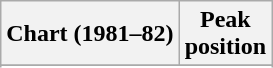<table class="wikitable sortable plainrowheaders" style="text-align:center">
<tr>
<th scope="col">Chart (1981–82)</th>
<th scope="col">Peak<br> position</th>
</tr>
<tr>
</tr>
<tr>
</tr>
</table>
